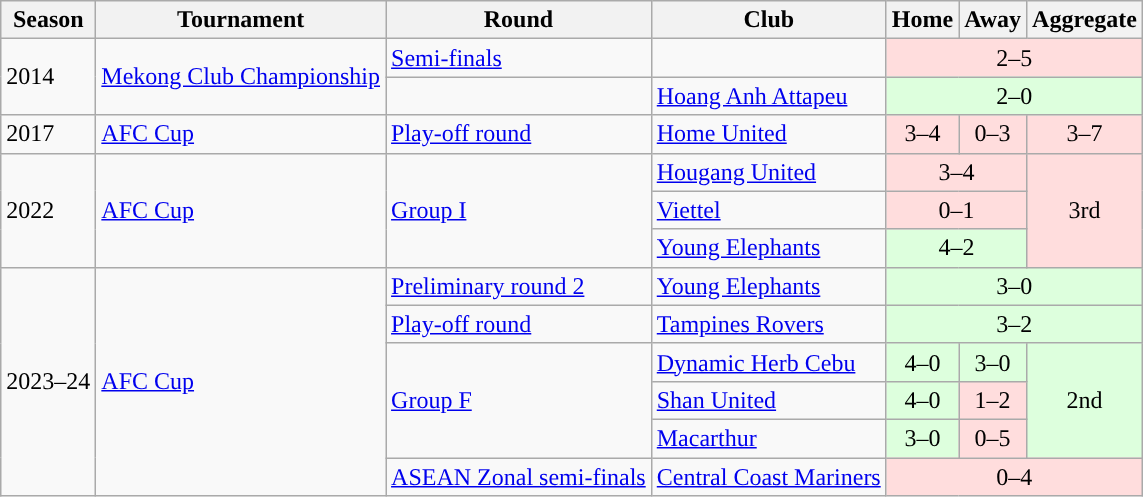<table class="wikitable">
<tr>
<th>Season</th>
<th>Tournament</th>
<th>Round</th>
<th>Club</th>
<th>Home</th>
<th>Away</th>
<th>Aggregate</th>
</tr>
<tr>
<td rowspan="2">2014</td>
<td rowspan="2"><a href='#'>Mekong Club Championship</a></td>
<td><a href='#'>Semi-finals</a></td>
<td></td>
<td colspan="3" style="text-align:center; background:#fdd;">2–5</td>
</tr>
<tr>
<td></td>
<td> <a href='#'>Hoang Anh Attapeu</a></td>
<td colspan="3" style="text-align:center; background:#dfd;">2–0</td>
</tr>
<tr>
<td>2017</td>
<td><a href='#'>AFC Cup</a></td>
<td><a href='#'>Play-off round</a></td>
<td> <a href='#'>Home United</a></td>
<td style="text-align:center; background:#fdd;">3–4</td>
<td style="text-align:center; background:#fdd;">0–3</td>
<td style="text-align:center; background:#fdd;">3–7</td>
</tr>
<tr>
<td rowspan="3">2022</td>
<td rowspan="3"><a href='#'>AFC Cup</a></td>
<td rowspan="3"><a href='#'>Group I</a></td>
<td> <a href='#'>Hougang United</a></td>
<td colspan=2 style="text-align:center; background:#fdd;">3–4</td>
<td rowspan="3" style="text-align:center; background:#fdd;">3rd</td>
</tr>
<tr>
<td> <a href='#'>Viettel</a></td>
<td colspan=2 style="text-align:center; background:#fdd;">0–1</td>
</tr>
<tr>
<td> <a href='#'>Young Elephants</a></td>
<td colspan=2 style="text-align:center; background:#dfd;">4–2</td>
</tr>
<tr>
<td rowspan="6">2023–24</td>
<td rowspan="6"><a href='#'>AFC Cup</a></td>
<td><a href='#'>Preliminary round 2</a></td>
<td> <a href='#'>Young Elephants</a></td>
<td colspan=3 style="text-align:center; background:#dfd;">3–0</td>
</tr>
<tr>
<td><a href='#'>Play-off round</a></td>
<td> <a href='#'>Tampines Rovers</a></td>
<td colspan=3 style="text-align:center; background:#dfd;”">3–2</td>
</tr>
<tr>
<td rowspan="3"><a href='#'>Group F</a></td>
<td> <a href='#'>Dynamic Herb Cebu</a></td>
<td style="text-align:center; background:#dfd;">4–0</td>
<td style="text-align:center; background:#dfd;”">3–0</td>
<td rowspan="3" style="text-align:center; background:#dfd;">2nd</td>
</tr>
<tr>
<td> <a href='#'>Shan United</a></td>
<td style="text-align:center; background:#dfd;”">4–0</td>
<td style="text-align:center; background:#fdd;">1–2</td>
</tr>
<tr>
<td> <a href='#'>Macarthur</a></td>
<td style="text-align:center; background:#dfd;”">3–0</td>
<td style="text-align:center; background:#fdd;">0–5</td>
</tr>
<tr>
<td><a href='#'>ASEAN Zonal semi-finals</a></td>
<td> <a href='#'>Central Coast Mariners</a></td>
<td colspan="3" style="text-align:center; background:#fdd;">0–4</td>
</tr>
</table>
